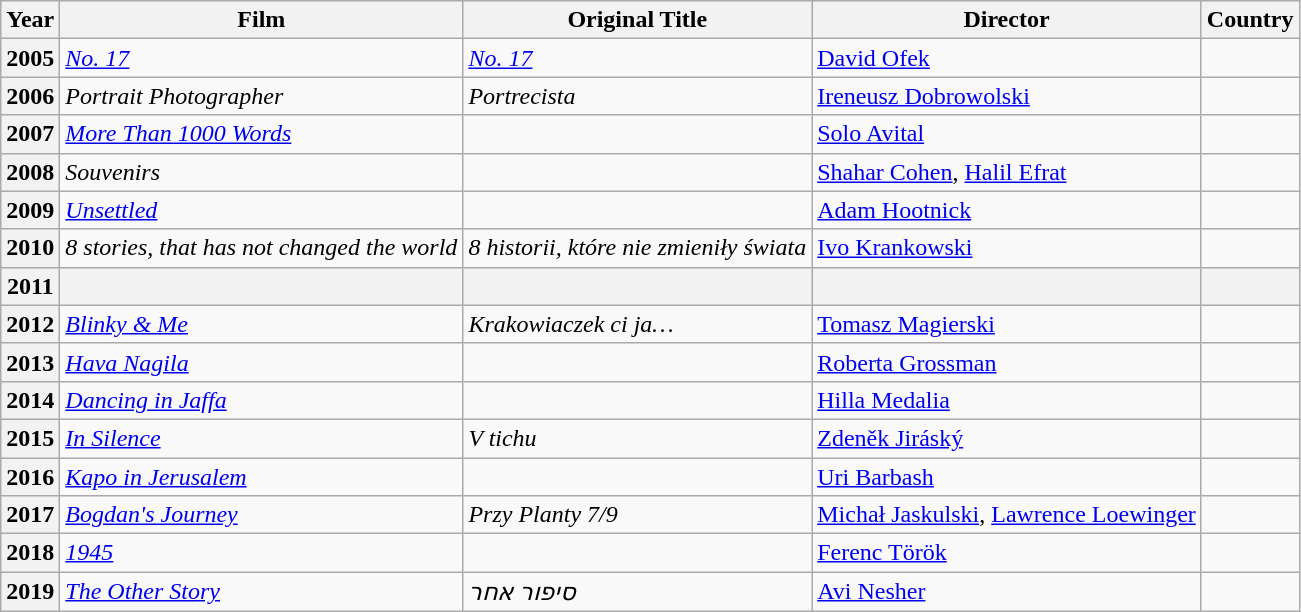<table class="wikitable sortable">
<tr>
<th scope="col">Year</th>
<th scope="col">Film</th>
<th scope="col">Original Title</th>
<th scope="col">Director</th>
<th scope="col">Country</th>
</tr>
<tr>
<th scope="row">2005</th>
<td><em><a href='#'>No. 17</a></em></td>
<td><em><a href='#'>No. 17</a></em></td>
<td><a href='#'>David Ofek</a></td>
<td></td>
</tr>
<tr>
<th scope="row">2006</th>
<td><em>Portrait Photographer</em></td>
<td><em>Portrecista</em></td>
<td><a href='#'>Ireneusz Dobrowolski</a></td>
<td></td>
</tr>
<tr>
<th scope="row">2007</th>
<td><em><a href='#'>More Than 1000 Words</a></em></td>
<td></td>
<td><a href='#'>Solo Avital</a></td>
<td></td>
</tr>
<tr>
<th scope="row">2008</th>
<td><em>Souvenirs</em></td>
<td></td>
<td><a href='#'>Shahar Cohen</a>, <a href='#'>Halil Efrat</a></td>
<td></td>
</tr>
<tr>
<th scope="row">2009</th>
<td><em><a href='#'>Unsettled</a></em></td>
<td></td>
<td><a href='#'>Adam Hootnick</a></td>
<td></td>
</tr>
<tr>
<th scope="row">2010</th>
<td><em>8 stories, that has not changed the world</em></td>
<td><em>8 historii, które nie zmieniły świata</em></td>
<td><a href='#'>Ivo Krankowski</a></td>
<td></td>
</tr>
<tr>
<th scope="row">2011</th>
<th></th>
<th></th>
<th></th>
<th></th>
</tr>
<tr>
<th scope="row">2012</th>
<td><em><a href='#'>Blinky & Me</a></em></td>
<td><em>Krakowiaczek ci ja…</em></td>
<td><a href='#'>Tomasz Magierski</a></td>
<td></td>
</tr>
<tr>
<th scope="row">2013</th>
<td><em><a href='#'>Hava Nagila</a></em></td>
<td></td>
<td><a href='#'>Roberta Grossman</a></td>
<td></td>
</tr>
<tr>
<th scope="row">2014</th>
<td><em><a href='#'>Dancing in Jaffa</a></em></td>
<td></td>
<td><a href='#'>Hilla Medalia</a></td>
<td></td>
</tr>
<tr>
<th scope="row">2015</th>
<td><em><a href='#'>In Silence</a></em></td>
<td><em>V tichu</em></td>
<td><a href='#'>Zdeněk Jiráský</a></td>
<td></td>
</tr>
<tr>
<th scope="row">2016</th>
<td><a href='#'><em>Kapo in Jerusalem</em></a></td>
<td></td>
<td><a href='#'>Uri Barbash</a></td>
<td></td>
</tr>
<tr>
<th scope="row">2017</th>
<td><em><a href='#'>Bogdan's Journey</a></em></td>
<td><em>Przy Planty 7/9</em></td>
<td><a href='#'>Michał Jaskulski</a>, <a href='#'>Lawrence Loewinger</a></td>
<td></td>
</tr>
<tr>
<th scope="row">2018</th>
<td><em><a href='#'>1945</a></em></td>
<td></td>
<td><a href='#'>Ferenc Török</a></td>
<td></td>
</tr>
<tr>
<th>2019</th>
<td><em><a href='#'>The Other Story</a></em></td>
<td><em>סיפור אחר</em></td>
<td><a href='#'>Avi Nesher</a></td>
<td></td>
</tr>
</table>
